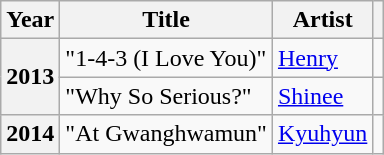<table class="wikitable plainrowheaders sortable">
<tr>
<th scope="col">Year</th>
<th scope="col">Title</th>
<th scope="col">Artist</th>
<th scope="col" class="unsortable"></th>
</tr>
<tr>
<th scope="row" rowspan="2">2013</th>
<td>"1-4-3 (I Love You)"</td>
<td><a href='#'>Henry</a></td>
<td style="text-align:center"></td>
</tr>
<tr>
<td>"Why So Serious?"</td>
<td><a href='#'>Shinee</a></td>
<td style="text-align:center"></td>
</tr>
<tr>
<th scope="row">2014</th>
<td>"At Gwanghwamun"</td>
<td><a href='#'>Kyuhyun</a></td>
<td style="text-align:center"></td>
</tr>
</table>
